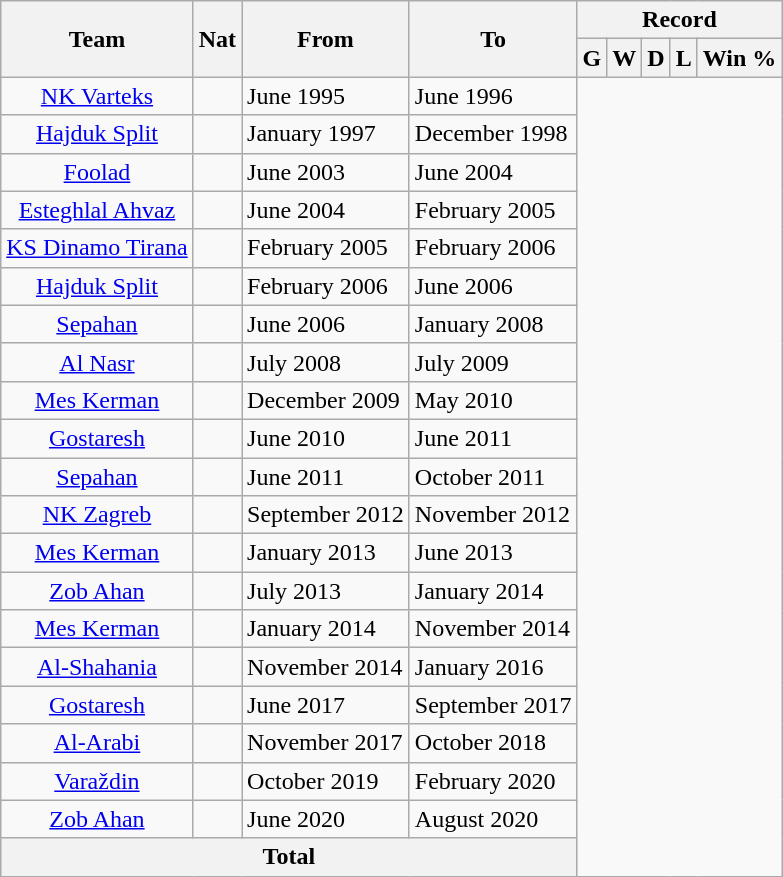<table class="wikitable" style="text-align: center">
<tr>
<th rowspan="2">Team</th>
<th rowspan="2">Nat</th>
<th rowspan="2">From</th>
<th rowspan="2">To</th>
<th colspan="5">Record</th>
</tr>
<tr>
<th>G</th>
<th>W</th>
<th>D</th>
<th>L</th>
<th>Win %</th>
</tr>
<tr>
<td><a href='#'>NK Varteks</a></td>
<td></td>
<td align="left">June 1995</td>
<td align="left">June 1996<br></td>
</tr>
<tr>
<td><a href='#'>Hajduk Split</a></td>
<td></td>
<td align="left">January 1997</td>
<td align="left">December 1998<br></td>
</tr>
<tr>
<td><a href='#'>Foolad</a></td>
<td></td>
<td align="left">June 2003</td>
<td align="left">June 2004<br></td>
</tr>
<tr>
<td><a href='#'>Esteghlal Ahvaz</a></td>
<td></td>
<td align="left">June 2004</td>
<td align="left">February 2005<br></td>
</tr>
<tr>
<td><a href='#'>KS Dinamo Tirana</a></td>
<td></td>
<td align="left">February 2005</td>
<td align="left">February 2006<br></td>
</tr>
<tr>
<td><a href='#'>Hajduk Split</a></td>
<td></td>
<td align="left">February 2006</td>
<td align="left">June 2006<br></td>
</tr>
<tr>
<td><a href='#'>Sepahan</a></td>
<td></td>
<td align="left">June 2006</td>
<td align="left">January 2008<br></td>
</tr>
<tr>
<td><a href='#'>Al Nasr</a></td>
<td></td>
<td align="left">July 2008</td>
<td align="left">July 2009<br></td>
</tr>
<tr>
<td><a href='#'>Mes Kerman</a></td>
<td></td>
<td align="left">December 2009</td>
<td align="left">May 2010<br></td>
</tr>
<tr>
<td><a href='#'>Gostaresh</a></td>
<td></td>
<td align="left">June 2010</td>
<td align="left">June 2011<br></td>
</tr>
<tr>
<td><a href='#'>Sepahan</a></td>
<td></td>
<td align="left">June 2011</td>
<td align="left">October 2011<br></td>
</tr>
<tr>
<td><a href='#'>NK Zagreb</a></td>
<td></td>
<td align="left">September 2012</td>
<td align="left">November 2012<br></td>
</tr>
<tr>
<td><a href='#'>Mes Kerman</a></td>
<td></td>
<td align="left">January 2013</td>
<td align="left">June 2013<br></td>
</tr>
<tr>
<td><a href='#'>Zob Ahan</a></td>
<td></td>
<td align="left">July 2013</td>
<td align="left">January 2014<br></td>
</tr>
<tr>
<td><a href='#'>Mes Kerman</a></td>
<td></td>
<td align="left">January 2014</td>
<td align="left">November 2014<br></td>
</tr>
<tr>
<td><a href='#'>Al-Shahania</a></td>
<td></td>
<td align="left">November 2014</td>
<td align="left">January 2016<br></td>
</tr>
<tr>
<td><a href='#'>Gostaresh</a></td>
<td></td>
<td align="left">June 2017</td>
<td align="left">September 2017<br></td>
</tr>
<tr>
<td><a href='#'>Al-Arabi</a></td>
<td></td>
<td align="left">November 2017</td>
<td align="left">October 2018<br></td>
</tr>
<tr>
<td><a href='#'>Varaždin</a></td>
<td></td>
<td align="left">October 2019</td>
<td align="left">February 2020<br></td>
</tr>
<tr>
<td><a href='#'>Zob Ahan</a></td>
<td></td>
<td align="left">June 2020</td>
<td align="left">August 2020<br></td>
</tr>
<tr>
<th colspan="4">Total<br></th>
</tr>
</table>
